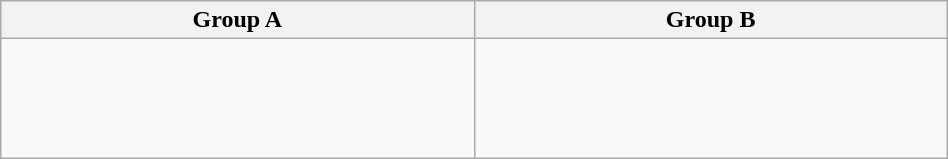<table class="wikitable" width=50%>
<tr>
<th width=50%>Group A</th>
<th width=50%>Group B</th>
</tr>
<tr>
<td valign=top><br><br>
<br>
<br>
</td>
<td valign=top><br><br>
<br>
<br>
</td>
</tr>
</table>
